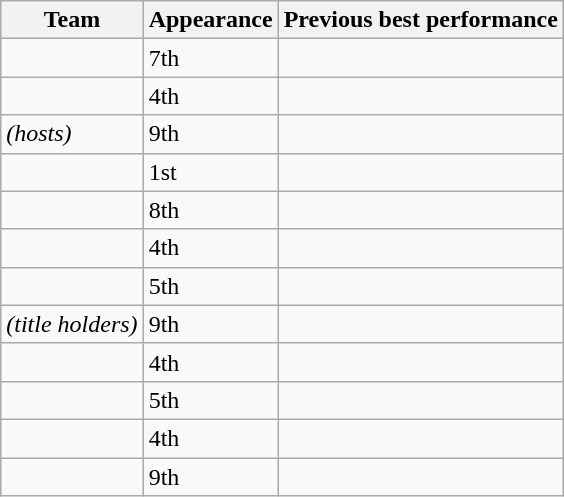<table class="wikitable sortable">
<tr>
<th>Team</th>
<th data-sort-type="number">Appearance</th>
<th>Previous best performance</th>
</tr>
<tr>
<td></td>
<td>7th</td>
<td></td>
</tr>
<tr>
<td></td>
<td>4th</td>
<td></td>
</tr>
<tr>
<td> <em>(hosts)</em></td>
<td>9th</td>
<td></td>
</tr>
<tr>
<td></td>
<td>1st</td>
<td></td>
</tr>
<tr>
<td></td>
<td>8th</td>
<td></td>
</tr>
<tr>
<td></td>
<td>4th</td>
<td></td>
</tr>
<tr>
<td></td>
<td>5th</td>
<td></td>
</tr>
<tr>
<td> <em>(title holders)</em></td>
<td>9th</td>
<td></td>
</tr>
<tr>
<td></td>
<td>4th</td>
<td></td>
</tr>
<tr>
<td></td>
<td>5th</td>
<td></td>
</tr>
<tr>
<td></td>
<td>4th</td>
<td></td>
</tr>
<tr>
<td></td>
<td>9th</td>
<td></td>
</tr>
</table>
